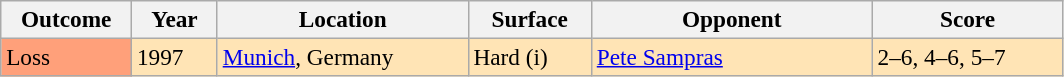<table class="sortable wikitable" style="font-size:97%">
<tr>
<th width="80">Outcome</th>
<th width="50">Year</th>
<th width="160">Location</th>
<th width="75">Surface</th>
<th width="180">Opponent</th>
<th width="120" class="unsortable">Score</th>
</tr>
<tr bgcolor=Moccasin>
<td bgcolor="FFA07A">Loss</td>
<td>1997</td>
<td><a href='#'>Munich</a>, Germany</td>
<td>Hard (i)</td>
<td> <a href='#'>Pete Sampras</a></td>
<td>2–6, 4–6, 5–7</td>
</tr>
</table>
